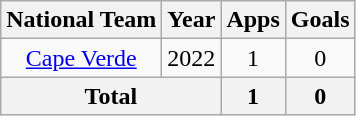<table class="wikitable"style="text-align:center">
<tr>
<th>National Team</th>
<th>Year</th>
<th>Apps</th>
<th>Goals</th>
</tr>
<tr>
<td><a href='#'>Cape Verde</a></td>
<td>2022</td>
<td>1</td>
<td>0</td>
</tr>
<tr>
<th colspan="2">Total</th>
<th>1</th>
<th>0</th>
</tr>
</table>
